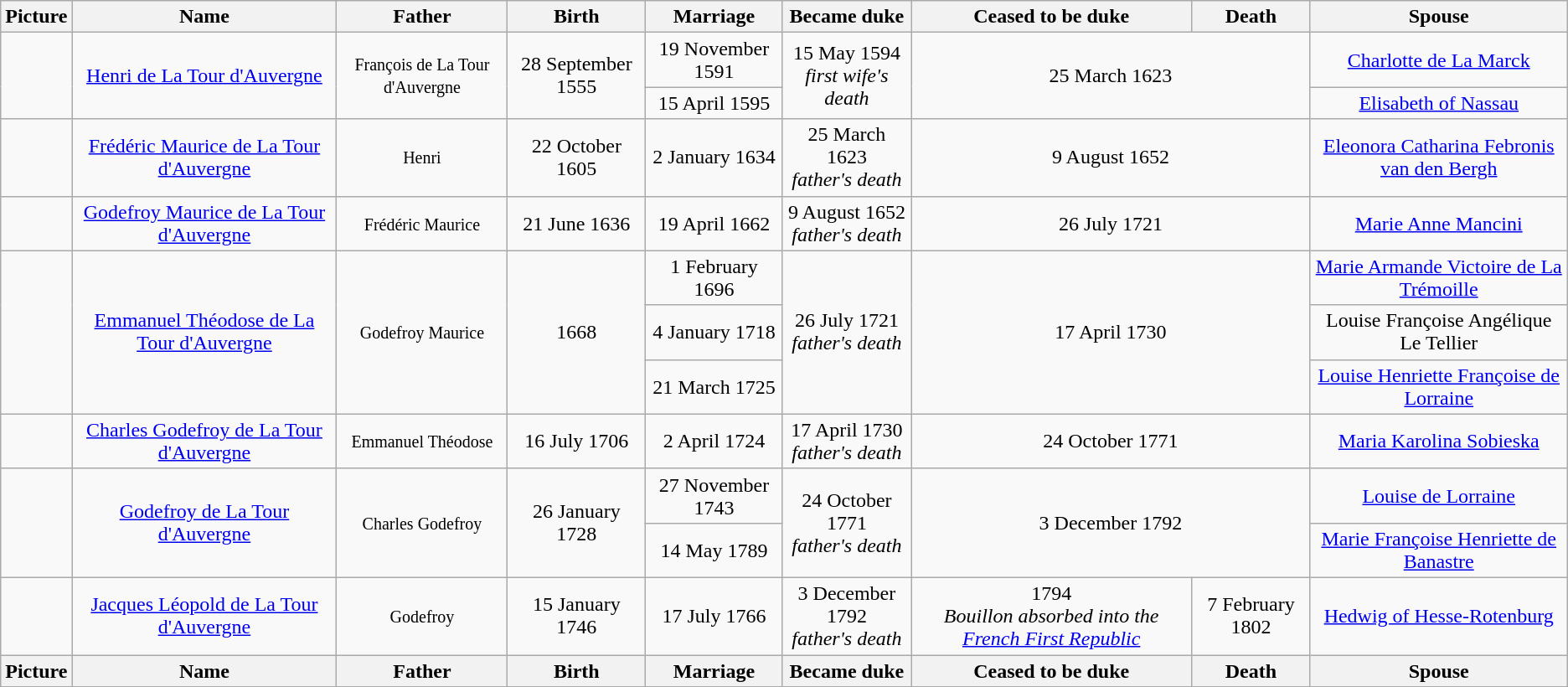<table class="wikitable">
<tr>
<th>Picture</th>
<th>Name</th>
<th>Father</th>
<th>Birth</th>
<th>Marriage</th>
<th>Became duke</th>
<th>Ceased to be duke</th>
<th>Death</th>
<th>Spouse</th>
</tr>
<tr>
<td style="text-align: center;" rowspan="2"></td>
<td style="text-align: center;" rowspan="2"><a href='#'>Henri de La Tour d'Auvergne</a></td>
<td style="text-align: center;" rowspan="2"><small>François de La Tour d'Auvergne</small></td>
<td style="text-align: center;" rowspan="2">28 September 1555</td>
<td style="text-align: center;">19 November 1591</td>
<td style="text-align: center;" rowspan="2">15 May 1594<br><em>first wife's death</em></td>
<td style="text-align: center;" rowspan="2" colspan="2">25 March 1623</td>
<td style="text-align: center;"><a href='#'>Charlotte de La Marck</a></td>
</tr>
<tr>
<td style="text-align: center;">15 April 1595</td>
<td style="text-align: center;"><a href='#'>Elisabeth of Nassau</a></td>
</tr>
<tr>
<td style="text-align: center;"></td>
<td style="text-align: center;"><a href='#'>Frédéric Maurice de La Tour d'Auvergne</a></td>
<td style="text-align: center;"><small>Henri</small></td>
<td style="text-align: center;">22 October 1605</td>
<td style="text-align: center;">2 January 1634</td>
<td style="text-align: center;">25 March 1623<br><em>father's death</em></td>
<td style="text-align: center;" colspan="2">9 August 1652</td>
<td style="text-align: center;"><a href='#'>Eleonora Catharina Febronis van den Bergh</a></td>
</tr>
<tr>
<td style="text-align: center;"></td>
<td style="text-align: center;"><a href='#'>Godefroy Maurice de La Tour d'Auvergne</a></td>
<td style="text-align: center;"><small>Frédéric Maurice</small></td>
<td style="text-align: center;">21 June 1636</td>
<td style="text-align: center;">19 April 1662</td>
<td style="text-align: center;">9 August 1652 <br><em>father's death</em></td>
<td style="text-align: center;" colspan="2">26 July 1721</td>
<td style="text-align: center;"><a href='#'>Marie Anne Mancini</a></td>
</tr>
<tr>
<td style="text-align: center;" rowspan="3"></td>
<td style="text-align: center;" rowspan="3"><a href='#'>Emmanuel Théodose de La Tour d'Auvergne</a></td>
<td style="text-align: center;" rowspan="3"><small>Godefroy Maurice</small></td>
<td style="text-align: center;" rowspan="3">1668</td>
<td style="text-align: center;">1 February 1696</td>
<td style="text-align: center;" rowspan="3">26 July 1721<br><em>father's death</em></td>
<td style="text-align: center;" rowspan="3" colspan="2">17 April 1730</td>
<td style="text-align: center;"><a href='#'>Marie Armande Victoire de La Trémoille</a></td>
</tr>
<tr>
<td style="text-align: center;">4 January 1718</td>
<td style="text-align: center;">Louise Françoise Angélique Le Tellier</td>
</tr>
<tr>
<td style="text-align: center;">21 March 1725</td>
<td style="text-align: center;"><a href='#'>Louise Henriette Françoise de Lorraine</a></td>
</tr>
<tr>
<td style="text-align: center;"></td>
<td style="text-align: center;"><a href='#'>Charles Godefroy de La Tour d'Auvergne</a></td>
<td style="text-align: center;"><small>Emmanuel Théodose</small></td>
<td style="text-align: center;">16 July 1706</td>
<td style="text-align: center;">2 April 1724</td>
<td style="text-align: center;">17 April 1730 <br><em>father's death</em></td>
<td style="text-align: center;" colspan="2">24 October 1771</td>
<td style="text-align: center;"><a href='#'>Maria Karolina Sobieska</a></td>
</tr>
<tr>
<td style="text-align: center;" rowspan="2"></td>
<td style="text-align: center;" rowspan="2"><a href='#'>Godefroy de La Tour d'Auvergne</a></td>
<td style="text-align: center;" rowspan="2"><small>Charles Godefroy</small></td>
<td style="text-align: center;" rowspan="2">26 January 1728</td>
<td style="text-align: center;">27 November 1743</td>
<td style="text-align: center;" rowspan="2">24 October 1771<br><em>father's death</em></td>
<td style="text-align: center;" rowspan="2" colspan="2">3 December 1792</td>
<td style="text-align: center;"><a href='#'>Louise de Lorraine</a></td>
</tr>
<tr>
<td style="text-align: center;">14 May 1789</td>
<td style="text-align: center;"><a href='#'>Marie Françoise Henriette de Banastre</a></td>
</tr>
<tr>
<td style="text-align: center;"></td>
<td style="text-align: center;"><a href='#'>Jacques Léopold de La Tour d'Auvergne</a></td>
<td style="text-align: center;"><small>Godefroy</small></td>
<td style="text-align: center;">15 January 1746</td>
<td style="text-align: center;">17 July 1766</td>
<td style="text-align: center;">3 December 1792<br><em>father's death</em></td>
<td style="text-align: center;">1794<br><em>Bouillon absorbed into the <a href='#'>French First Republic</a></em></td>
<td style="text-align: center;">7 February 1802</td>
<td style="text-align: center;"><a href='#'>Hedwig of Hesse-Rotenburg</a></td>
</tr>
<tr>
<th>Picture</th>
<th>Name</th>
<th>Father</th>
<th>Birth</th>
<th>Marriage</th>
<th>Became duke</th>
<th>Ceased to be duke</th>
<th>Death</th>
<th>Spouse</th>
</tr>
</table>
